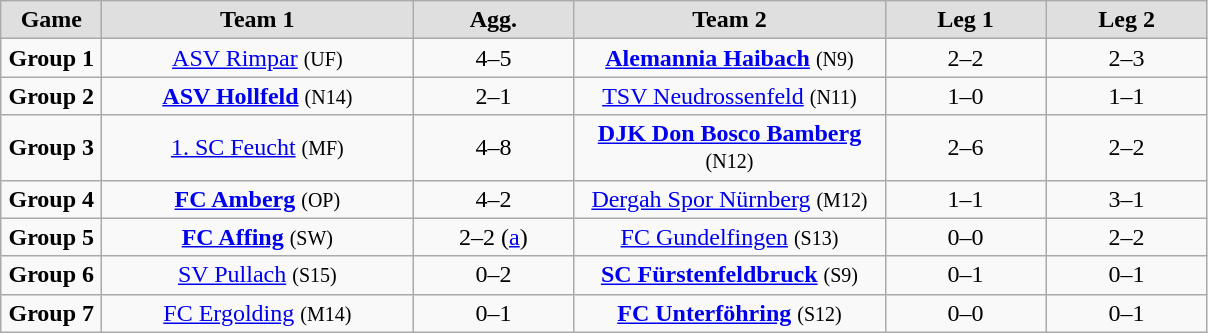<table class="wikitable">
<tr align="center" bgcolor="#dfdfdf">
<td width=60><strong>Game</strong></td>
<td width=200><strong>Team 1</strong></td>
<td width=100><strong>Agg.</strong></td>
<td width=200><strong>Team 2</strong></td>
<td width=100><strong>Leg 1</strong></td>
<td width=100><strong>Leg 2</strong></td>
</tr>
<tr align="center">
<td><strong>Group 1</strong></td>
<td><a href='#'>ASV Rimpar</a> <small>(UF)</small></td>
<td>4–5</td>
<td><strong><a href='#'>Alemannia Haibach</a></strong> <small>(N9)</small></td>
<td>2–2</td>
<td>2–3</td>
</tr>
<tr align="center">
<td><strong>Group 2</strong></td>
<td><strong><a href='#'>ASV Hollfeld</a></strong> <small>(N14)</small></td>
<td>2–1</td>
<td><a href='#'>TSV Neudrossenfeld</a> <small>(N11)</small></td>
<td>1–0</td>
<td>1–1</td>
</tr>
<tr align="center">
<td><strong>Group 3</strong></td>
<td><a href='#'>1. SC Feucht</a> <small>(MF)</small></td>
<td>4–8</td>
<td><strong><a href='#'>DJK Don Bosco Bamberg</a></strong> <small>(N12)</small></td>
<td>2–6</td>
<td>2–2</td>
</tr>
<tr align="center">
<td><strong>Group 4</strong></td>
<td><strong><a href='#'>FC Amberg</a></strong> <small>(OP)</small></td>
<td>4–2</td>
<td><a href='#'>Dergah Spor Nürnberg</a> <small>(M12)</small></td>
<td>1–1</td>
<td>3–1</td>
</tr>
<tr align="center">
<td><strong>Group 5</strong></td>
<td><strong><a href='#'>FC Affing</a></strong> <small>(SW)</small></td>
<td>2–2 (<a href='#'>a</a>)</td>
<td><a href='#'>FC Gundelfingen</a> <small>(S13)</small></td>
<td>0–0</td>
<td>2–2</td>
</tr>
<tr align="center">
<td><strong>Group 6</strong></td>
<td><a href='#'>SV Pullach</a> <small>(S15)</small></td>
<td>0–2</td>
<td><strong><a href='#'>SC Fürstenfeldbruck</a></strong> <small>(S9)</small></td>
<td>0–1</td>
<td>0–1</td>
</tr>
<tr align="center">
<td><strong>Group 7</strong></td>
<td><a href='#'>FC Ergolding</a> <small>(M14)</small></td>
<td>0–1</td>
<td><strong><a href='#'>FC Unterföhring</a></strong> <small>(S12)</small></td>
<td>0–0</td>
<td>0–1</td>
</tr>
</table>
